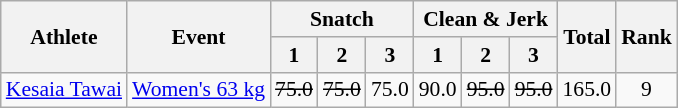<table class=wikitable style=font-size:90%;text-align:center>
<tr>
<th rowspan="2">Athlete</th>
<th rowspan="2">Event</th>
<th colspan="3">Snatch</th>
<th colspan="3">Clean & Jerk</th>
<th rowspan="2">Total</th>
<th rowspan="2">Rank</th>
</tr>
<tr>
<th>1</th>
<th>2</th>
<th>3</th>
<th>1</th>
<th>2</th>
<th>3</th>
</tr>
<tr>
<td align=left><a href='#'>Kesaia Tawai</a></td>
<td align=left><a href='#'>Women's 63 kg</a></td>
<td><s>75.0</s></td>
<td><s>75.0</s></td>
<td>75.0</td>
<td>90.0</td>
<td><s>95.0</s></td>
<td><s>95.0</s></td>
<td>165.0</td>
<td>9</td>
</tr>
</table>
